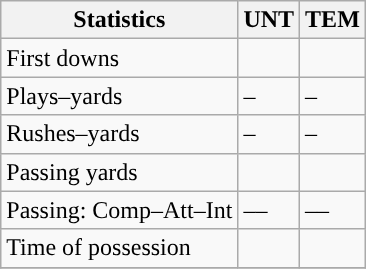<table class="wikitable" style="float: left;">
<tr>
<th>Statistics</th>
<th>UNT</th>
<th>TEM</th>
</tr>
<tr>
<td>First downs</td>
<td></td>
<td></td>
</tr>
<tr>
<td>Plays–yards</td>
<td>–</td>
<td>–</td>
</tr>
<tr>
<td>Rushes–yards</td>
<td>–</td>
<td>–</td>
</tr>
<tr>
<td>Passing yards</td>
<td></td>
<td></td>
</tr>
<tr>
<td>Passing: Comp–Att–Int</td>
<td>––</td>
<td>––</td>
</tr>
<tr>
<td>Time of possession</td>
<td></td>
<td></td>
</tr>
<tr>
</tr>
</table>
